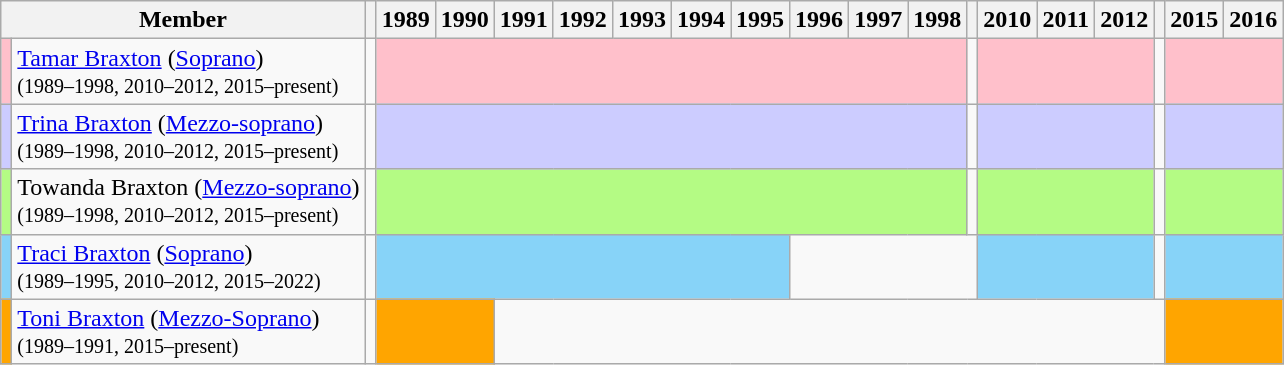<table class="wikitable">
<tr>
<th colspan="2">Member</th>
<th></th>
<th>1989</th>
<th>1990</th>
<th>1991</th>
<th>1992</th>
<th>1993</th>
<th>1994</th>
<th>1995</th>
<th>1996</th>
<th>1997</th>
<th>1998</th>
<th></th>
<th>2010</th>
<th>2011</th>
<th>2012</th>
<th></th>
<th>2015</th>
<th>2016</th>
</tr>
<tr>
<td style="background:pink"></td>
<td><a href='#'>Tamar Braxton</a> (<a href='#'>Soprano</a>)<br><small>(1989–1998, 2010–2012, 2015–present)</small></td>
<td></td>
<td colspan="10" style="text-align:center; background:pink;"></td>
<td colspan="1"></td>
<td colspan="3"  style="text-align:center; background:pink;"></td>
<td colspan="1"></td>
<td colspan="2"  style="text-align:center; background:pink;"></td>
</tr>
<tr>
<td style="background:#ccf;"></td>
<td><a href='#'>Trina Braxton</a> (<a href='#'>Mezzo-soprano</a>)<br><small>(1989–1998, 2010–2012, 2015–present)</small></td>
<td></td>
<td colspan="10" style="text-align:center; background:#ccf;"></td>
<td colspan="1"></td>
<td colspan="3"  style="text-align:center; background:#ccf;"></td>
<td colspan="1"></td>
<td colspan="2"  style="text-align:center; background:#ccf;"></td>
</tr>
<tr>
<td style="background:#B4FB84"></td>
<td>Towanda Braxton (<a href='#'>Mezzo-soprano</a>)<br><small>(1989–1998, 2010–2012, 2015–present)</small></td>
<td></td>
<td colspan="10" style="text-align:center; background:#B4FB84;"></td>
<td colspan="1"></td>
<td colspan="3"  style="text-align:center; background:#B4FB84;"></td>
<td colspan="1"></td>
<td colspan="2"  style="text-align:center; background:#B4FB84;"></td>
</tr>
<tr>
<td style="background:#87D3F8;"></td>
<td><a href='#'>Traci Braxton</a> (<a href='#'>Soprano</a>)<br><small>(1989–1995, 2010–2012, 2015–2022)</small></td>
<td></td>
<td colspan="7" style="text-align:center; background:#87D3F8;"></td>
<td colspan="4"></td>
<td colspan="3"  style="text-align:center; background:#87D3F8;"></td>
<td colspan="1"></td>
<td colspan="2"  style="text-align:center; background:#87D3F8;"></td>
</tr>
<tr>
<td style="background:orange"></td>
<td><a href='#'>Toni Braxton</a> (<a href='#'>Mezzo-Soprano</a>)<br><small>(1989–1991, 2015–present)</small></td>
<td></td>
<td colspan="2" style="text-align:center; background:orange;"></td>
<td colspan="13"></td>
<td colspan="2"  style="text-align:center; background:orange;"></td>
</tr>
</table>
